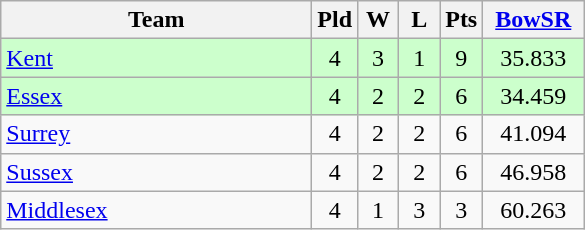<table class="wikitable" style="text-align: center;">
<tr>
<th width=200>Team</th>
<th width=20>Pld</th>
<th width=20>W</th>
<th width=20>L</th>
<th width=20>Pts</th>
<th width=60><a href='#'>BowSR</a></th>
</tr>
<tr bgcolor="#ccffcc">
<td align=left><a href='#'>Kent</a></td>
<td>4</td>
<td>3</td>
<td>1</td>
<td>9</td>
<td>35.833</td>
</tr>
<tr bgcolor="#ccffcc">
<td align=left><a href='#'>Essex</a></td>
<td>4</td>
<td>2</td>
<td>2</td>
<td>6</td>
<td>34.459</td>
</tr>
<tr>
<td align=left><a href='#'>Surrey</a></td>
<td>4</td>
<td>2</td>
<td>2</td>
<td>6</td>
<td>41.094</td>
</tr>
<tr>
<td align=left><a href='#'>Sussex</a></td>
<td>4</td>
<td>2</td>
<td>2</td>
<td>6</td>
<td>46.958</td>
</tr>
<tr>
<td align=left><a href='#'>Middlesex</a></td>
<td>4</td>
<td>1</td>
<td>3</td>
<td>3</td>
<td>60.263</td>
</tr>
</table>
